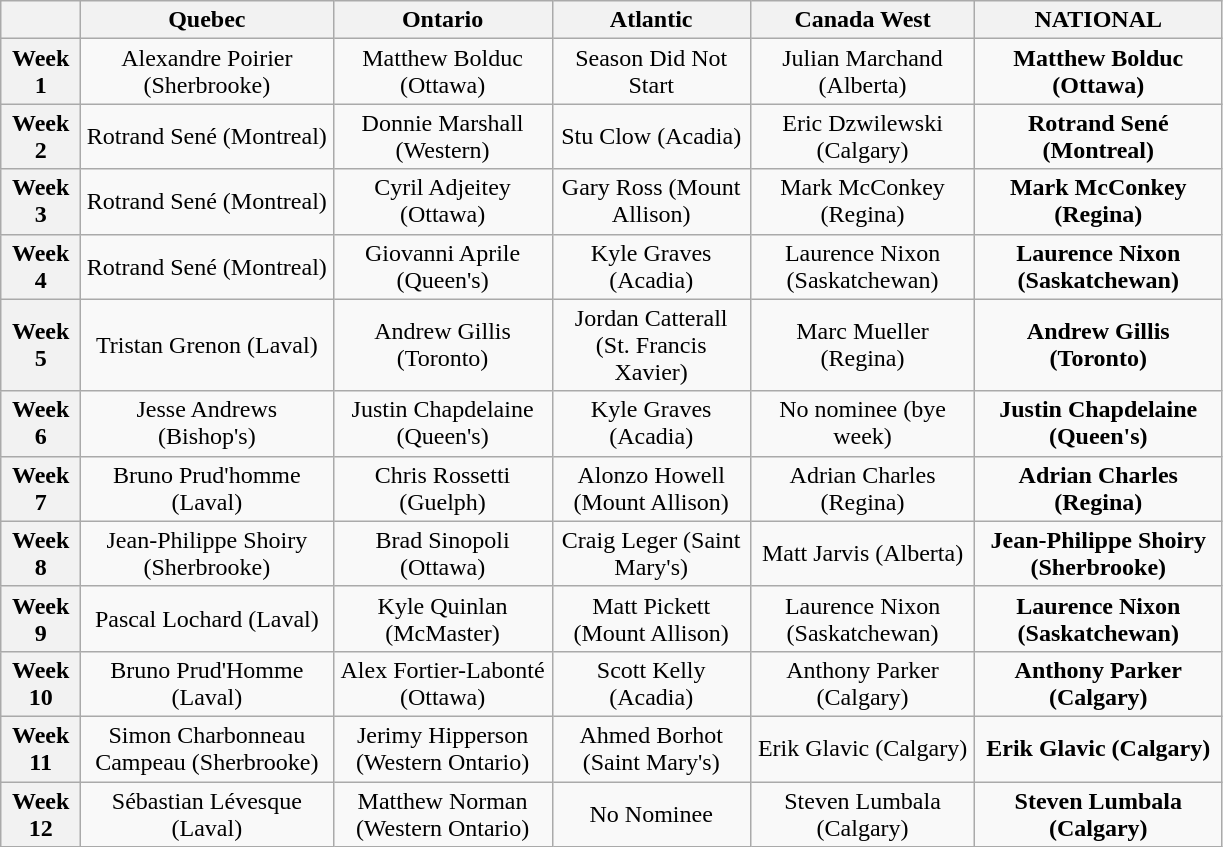<table class="wikitable" style="text-align: center; width: 815px; height: 250px;">
<tr>
<th scope="col"></th>
<th scope="col">Quebec</th>
<th scope="col">Ontario</th>
<th scope="col">Atlantic</th>
<th scope="col">Canada West</th>
<th scope="col">NATIONAL</th>
</tr>
<tr>
<th scope="row">Week 1</th>
<td>Alexandre Poirier (Sherbrooke)</td>
<td>Matthew Bolduc (Ottawa)</td>
<td>Season Did Not Start</td>
<td>Julian Marchand (Alberta)</td>
<td><strong>Matthew Bolduc (Ottawa)</strong></td>
</tr>
<tr>
<th scope="row">Week 2</th>
<td>Rotrand Sené (Montreal)</td>
<td>Donnie Marshall (Western)</td>
<td>Stu Clow (Acadia)</td>
<td>Eric Dzwilewski (Calgary)</td>
<td><strong>Rotrand Sené (Montreal)</strong></td>
</tr>
<tr>
<th scope="row">Week 3</th>
<td>Rotrand Sené (Montreal)</td>
<td>Cyril Adjeitey (Ottawa)</td>
<td>Gary Ross (Mount Allison)</td>
<td>Mark McConkey (Regina)</td>
<td><strong>Mark McConkey (Regina)</strong></td>
</tr>
<tr>
<th scope="row">Week 4</th>
<td>Rotrand Sené (Montreal)</td>
<td>Giovanni Aprile (Queen's)</td>
<td>Kyle Graves (Acadia)</td>
<td>Laurence Nixon (Saskatchewan)</td>
<td><strong>Laurence Nixon (Saskatchewan)</strong></td>
</tr>
<tr>
<th scope="row">Week 5</th>
<td>Tristan Grenon (Laval)</td>
<td>Andrew Gillis (Toronto)</td>
<td>Jordan Catterall (St. Francis Xavier)</td>
<td>Marc Mueller (Regina)</td>
<td><strong>Andrew Gillis (Toronto)</strong></td>
</tr>
<tr>
<th scope="row">Week 6</th>
<td>Jesse Andrews (Bishop's)</td>
<td>Justin Chapdelaine (Queen's)</td>
<td>Kyle Graves (Acadia)</td>
<td>No nominee (bye week)</td>
<td><strong>Justin Chapdelaine (Queen's)</strong></td>
</tr>
<tr>
<th scope="row">Week 7</th>
<td>Bruno Prud'homme (Laval)</td>
<td>Chris Rossetti (Guelph)</td>
<td>Alonzo Howell (Mount Allison)</td>
<td>Adrian Charles (Regina)</td>
<td><strong>Adrian Charles (Regina)</strong></td>
</tr>
<tr>
<th scope="row">Week 8</th>
<td>Jean-Philippe Shoiry (Sherbrooke)</td>
<td>Brad Sinopoli (Ottawa)</td>
<td>Craig Leger (Saint Mary's)</td>
<td>Matt Jarvis (Alberta)</td>
<td><strong>Jean-Philippe Shoiry (Sherbrooke)</strong></td>
</tr>
<tr>
<th scope="row">Week 9</th>
<td>Pascal Lochard (Laval)</td>
<td>Kyle Quinlan (McMaster)</td>
<td>Matt Pickett (Mount Allison)</td>
<td>Laurence Nixon (Saskatchewan)</td>
<td><strong>Laurence Nixon (Saskatchewan)</strong></td>
</tr>
<tr>
<th scope="row">Week 10</th>
<td>Bruno Prud'Homme (Laval)</td>
<td>Alex Fortier-Labonté (Ottawa)</td>
<td>Scott Kelly (Acadia)</td>
<td>Anthony Parker (Calgary)</td>
<td><strong>Anthony Parker (Calgary)</strong></td>
</tr>
<tr>
<th scope="row">Week 11</th>
<td>Simon Charbonneau Campeau (Sherbrooke)</td>
<td>Jerimy Hipperson (Western Ontario)</td>
<td>Ahmed Borhot (Saint Mary's)</td>
<td>Erik Glavic (Calgary)</td>
<td><strong>Erik Glavic (Calgary)</strong></td>
</tr>
<tr>
<th scope="row">Week 12</th>
<td>Sébastian Lévesque (Laval)</td>
<td>Matthew Norman (Western Ontario)</td>
<td>No Nominee</td>
<td>Steven Lumbala (Calgary)</td>
<td><strong>Steven Lumbala (Calgary)</strong></td>
</tr>
</table>
